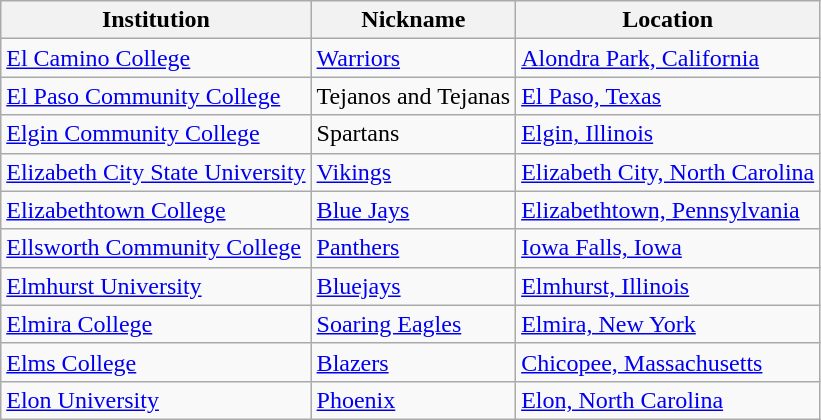<table class="wikitable">
<tr>
<th>Institution</th>
<th>Nickname</th>
<th>Location</th>
</tr>
<tr>
<td><a href='#'>El Camino College</a></td>
<td><a href='#'>Warriors</a></td>
<td><a href='#'>Alondra Park, California</a></td>
</tr>
<tr>
<td><a href='#'>El Paso Community College</a></td>
<td>Tejanos and Tejanas</td>
<td><a href='#'>El Paso, Texas</a></td>
</tr>
<tr>
<td><a href='#'>Elgin Community College</a></td>
<td>Spartans</td>
<td><a href='#'>Elgin, Illinois</a></td>
</tr>
<tr>
<td><a href='#'>Elizabeth City State University</a></td>
<td><a href='#'>Vikings</a></td>
<td><a href='#'>Elizabeth City, North Carolina</a></td>
</tr>
<tr>
<td><a href='#'>Elizabethtown College</a></td>
<td><a href='#'>Blue Jays</a></td>
<td><a href='#'>Elizabethtown, Pennsylvania</a></td>
</tr>
<tr>
<td><a href='#'>Ellsworth Community College</a></td>
<td><a href='#'>Panthers</a></td>
<td><a href='#'>Iowa Falls, Iowa</a></td>
</tr>
<tr>
<td><a href='#'>Elmhurst University</a></td>
<td><a href='#'>Bluejays</a></td>
<td><a href='#'>Elmhurst, Illinois</a></td>
</tr>
<tr>
<td><a href='#'>Elmira College</a></td>
<td><a href='#'>Soaring Eagles</a></td>
<td><a href='#'>Elmira, New York</a></td>
</tr>
<tr>
<td><a href='#'>Elms College</a></td>
<td><a href='#'>Blazers</a></td>
<td><a href='#'>Chicopee, Massachusetts</a></td>
</tr>
<tr>
<td><a href='#'>Elon University</a></td>
<td><a href='#'>Phoenix</a></td>
<td><a href='#'>Elon, North Carolina</a></td>
</tr>
</table>
